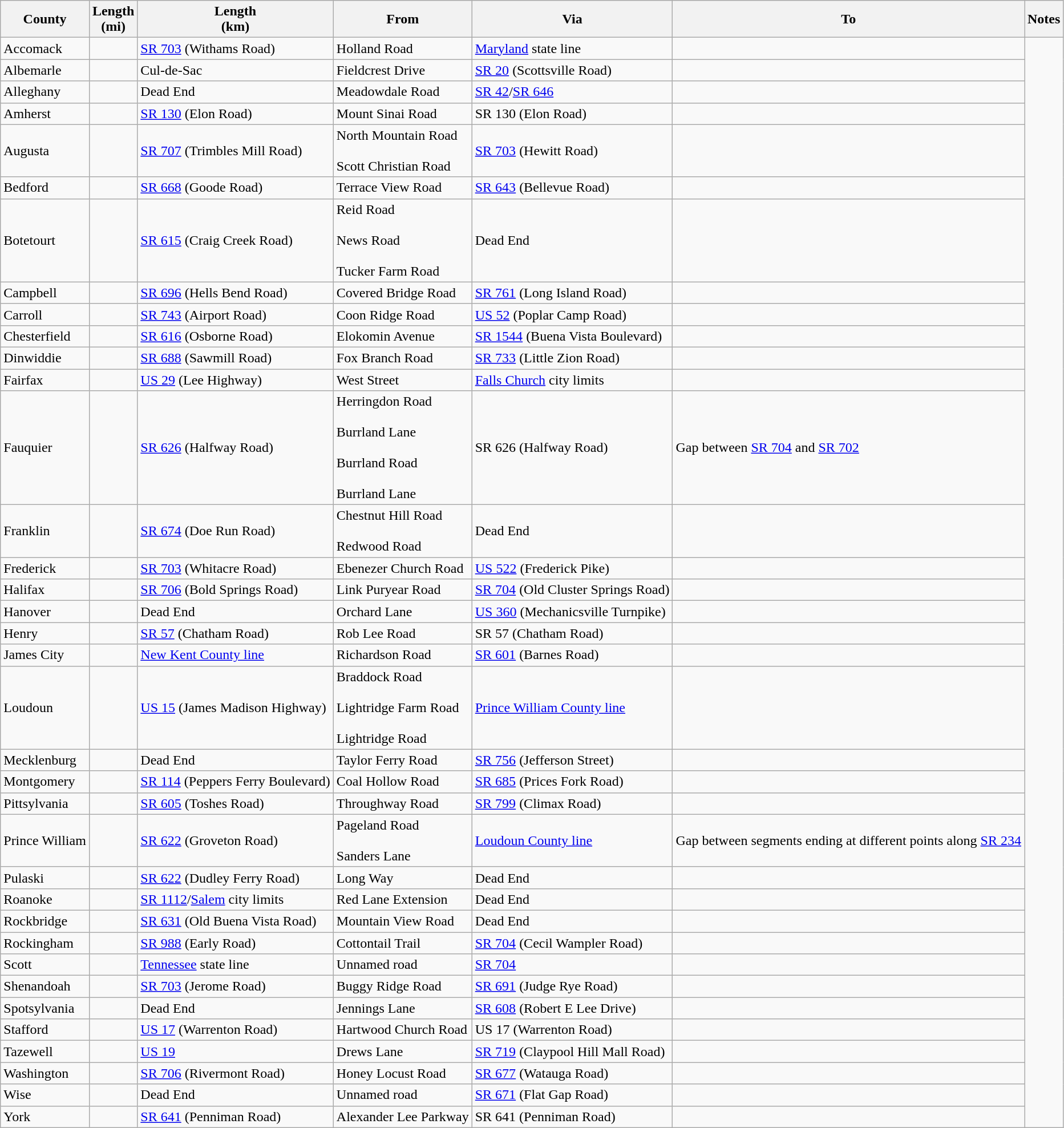<table class="wikitable sortable">
<tr>
<th>County</th>
<th>Length<br>(mi)</th>
<th>Length<br>(km)</th>
<th class="unsortable">From</th>
<th class="unsortable">Via</th>
<th class="unsortable">To</th>
<th class="unsortable">Notes</th>
</tr>
<tr>
<td id="Accomack">Accomack</td>
<td></td>
<td><a href='#'>SR 703</a> (Withams Road)</td>
<td>Holland Road</td>
<td><a href='#'>Maryland</a> state line</td>
<td></td>
</tr>
<tr>
<td id="Albemarle">Albemarle</td>
<td></td>
<td>Cul-de-Sac</td>
<td>Fieldcrest Drive</td>
<td><a href='#'>SR 20</a> (Scottsville Road)</td>
<td></td>
</tr>
<tr>
<td id="Alleghany">Alleghany</td>
<td></td>
<td>Dead End</td>
<td>Meadowdale Road</td>
<td><a href='#'>SR 42</a>/<a href='#'>SR 646</a></td>
<td><br></td>
</tr>
<tr>
<td id="Amherst">Amherst</td>
<td></td>
<td><a href='#'>SR 130</a> (Elon Road)</td>
<td>Mount Sinai Road</td>
<td>SR 130 (Elon Road)</td>
<td><br>
</td>
</tr>
<tr>
<td id="Augusta">Augusta</td>
<td></td>
<td><a href='#'>SR 707</a> (Trimbles Mill Road)</td>
<td>North Mountain Road<br><br>Scott Christian Road</td>
<td><a href='#'>SR 703</a> (Hewitt Road)</td>
<td><br></td>
</tr>
<tr>
<td id="Bedford">Bedford</td>
<td></td>
<td><a href='#'>SR 668</a> (Goode Road)</td>
<td>Terrace View Road</td>
<td><a href='#'>SR 643</a> (Bellevue Road)</td>
<td><br></td>
</tr>
<tr>
<td id="Botetourt">Botetourt</td>
<td></td>
<td><a href='#'>SR 615</a> (Craig Creek Road)</td>
<td>Reid Road<br><br>News Road<br><br>Tucker Farm Road</td>
<td>Dead End</td>
<td><br>

</td>
</tr>
<tr>
<td id="Campbell">Campbell</td>
<td></td>
<td><a href='#'>SR 696</a> (Hells Bend Road)</td>
<td>Covered Bridge Road</td>
<td><a href='#'>SR 761</a> (Long Island Road)</td>
<td><br></td>
</tr>
<tr>
<td id="Carroll">Carroll</td>
<td></td>
<td><a href='#'>SR 743</a> (Airport Road)</td>
<td>Coon Ridge Road</td>
<td><a href='#'>US 52</a> (Poplar Camp Road)</td>
<td><br>
</td>
</tr>
<tr>
<td id="Chesterfield">Chesterfield</td>
<td></td>
<td><a href='#'>SR 616</a> (Osborne Road)</td>
<td>Elokomin Avenue</td>
<td><a href='#'>SR 1544</a> (Buena Vista Boulevard)</td>
<td><br>



</td>
</tr>
<tr>
<td id="Dinwiddie">Dinwiddie</td>
<td></td>
<td><a href='#'>SR 688</a> (Sawmill Road)</td>
<td>Fox Branch Road</td>
<td><a href='#'>SR 733</a> (Little Zion Road)</td>
<td><br></td>
</tr>
<tr>
<td id="Fairfax">Fairfax</td>
<td></td>
<td><a href='#'>US 29</a> (Lee Highway)</td>
<td>West Street</td>
<td><a href='#'>Falls Church</a> city limits</td>
<td></td>
</tr>
<tr>
<td id="Fauquier">Fauquier</td>
<td></td>
<td><a href='#'>SR 626</a> (Halfway Road)</td>
<td>Herringdon Road<br><br>Burrland Lane<br><br>Burrland Road<br><br>Burrland Lane</td>
<td>SR 626 (Halfway Road)</td>
<td>Gap between <a href='#'>SR 704</a> and <a href='#'>SR 702</a><br>
</td>
</tr>
<tr>
<td id="Franklin">Franklin</td>
<td></td>
<td><a href='#'>SR 674</a> (Doe Run Road)</td>
<td>Chestnut Hill Road<br><br>Redwood Road</td>
<td>Dead End</td>
<td></td>
</tr>
<tr>
<td id="Frederick">Frederick</td>
<td></td>
<td><a href='#'>SR 703</a> (Whitacre Road)</td>
<td>Ebenezer Church Road</td>
<td><a href='#'>US 522</a> (Frederick Pike)</td>
<td><br>




</td>
</tr>
<tr>
<td id="Halifax">Halifax</td>
<td></td>
<td><a href='#'>SR 706</a> (Bold Springs Road)</td>
<td>Link Puryear Road</td>
<td><a href='#'>SR 704</a> (Old Cluster Springs Road)</td>
<td></td>
</tr>
<tr>
<td id="Hanover">Hanover</td>
<td></td>
<td>Dead End</td>
<td>Orchard Lane</td>
<td><a href='#'>US 360</a> (Mechanicsville Turnpike)</td>
<td><br></td>
</tr>
<tr>
<td id="Henry">Henry</td>
<td></td>
<td><a href='#'>SR 57</a> (Chatham Road)</td>
<td>Rob Lee Road</td>
<td>SR 57 (Chatham Road)</td>
<td><br>
</td>
</tr>
<tr>
<td id="James City">James City</td>
<td></td>
<td><a href='#'>New Kent County line</a></td>
<td>Richardson Road</td>
<td><a href='#'>SR 601</a> (Barnes Road)</td>
<td><br>



</td>
</tr>
<tr>
<td id="Loudoun">Loudoun</td>
<td></td>
<td><a href='#'>US 15</a> (James Madison Highway)</td>
<td>Braddock Road<br><br>Lightridge Farm Road<br><br>Lightridge Road</td>
<td><a href='#'>Prince William County line</a></td>
<td><br>


</td>
</tr>
<tr>
<td id="Mecklenburg">Mecklenburg</td>
<td></td>
<td>Dead End</td>
<td>Taylor Ferry Road</td>
<td><a href='#'>SR 756</a> (Jefferson Street)</td>
<td><br></td>
</tr>
<tr>
<td id="Montgomery">Montgomery</td>
<td></td>
<td><a href='#'>SR 114</a> (Peppers Ferry Boulevard)</td>
<td>Coal Hollow Road</td>
<td><a href='#'>SR 685</a> (Prices Fork Road)</td>
<td><br>






</td>
</tr>
<tr>
<td id="Pittsylvania">Pittsylvania</td>
<td></td>
<td><a href='#'>SR 605</a> (Toshes Road)</td>
<td>Throughway Road</td>
<td><a href='#'>SR 799</a> (Climax Road)</td>
<td><br>

</td>
</tr>
<tr>
<td id="Prince William">Prince William</td>
<td></td>
<td><a href='#'>SR 622</a> (Groveton Road)</td>
<td>Pageland Road<br><br>Sanders Lane</td>
<td><a href='#'>Loudoun County line</a></td>
<td>Gap between segments ending at different points along <a href='#'>SR 234</a></td>
</tr>
<tr>
<td id="Pulaski">Pulaski</td>
<td></td>
<td><a href='#'>SR 622</a> (Dudley Ferry Road)</td>
<td>Long Way</td>
<td>Dead End</td>
<td><br>
</td>
</tr>
<tr>
<td id="Roanoke">Roanoke</td>
<td></td>
<td><a href='#'>SR 1112</a>/<a href='#'>Salem</a> city limits</td>
<td>Red Lane Extension</td>
<td>Dead End</td>
<td></td>
</tr>
<tr>
<td id="Rockbridge">Rockbridge</td>
<td></td>
<td><a href='#'>SR 631</a> (Old Buena Vista Road)</td>
<td>Mountain View Road</td>
<td>Dead End</td>
<td></td>
</tr>
<tr>
<td id="Rockingham">Rockingham</td>
<td></td>
<td><a href='#'>SR 988</a> (Early Road)</td>
<td>Cottontail Trail</td>
<td><a href='#'>SR 704</a> (Cecil Wampler Road)</td>
<td><br></td>
</tr>
<tr>
<td id="Scott">Scott</td>
<td></td>
<td><a href='#'>Tennessee</a> state line</td>
<td>Unnamed road</td>
<td><a href='#'>SR 704</a></td>
<td></td>
</tr>
<tr>
<td id="Shenandoah">Shenandoah</td>
<td></td>
<td><a href='#'>SR 703</a> (Jerome Road)</td>
<td>Buggy Ridge Road</td>
<td><a href='#'>SR 691</a> (Judge Rye Road)</td>
<td><br>
</td>
</tr>
<tr>
<td id="Spotsylvania">Spotsylvania</td>
<td></td>
<td>Dead End</td>
<td>Jennings Lane</td>
<td><a href='#'>SR 608</a> (Robert E Lee Drive)</td>
<td></td>
</tr>
<tr>
<td id="Stafford">Stafford</td>
<td></td>
<td><a href='#'>US 17</a> (Warrenton Road)</td>
<td>Hartwood Church Road</td>
<td>US 17 (Warrenton Road)</td>
<td><br>
</td>
</tr>
<tr>
<td id="Tazewell">Tazewell</td>
<td></td>
<td><a href='#'>US 19</a></td>
<td>Drews Lane</td>
<td><a href='#'>SR 719</a> (Claypool Hill Mall Road)</td>
<td><br></td>
</tr>
<tr>
<td id="Washington">Washington</td>
<td></td>
<td><a href='#'>SR 706</a> (Rivermont Road)</td>
<td>Honey Locust Road</td>
<td><a href='#'>SR 677</a> (Watauga Road)</td>
<td><br></td>
</tr>
<tr>
<td id="Wise">Wise</td>
<td></td>
<td>Dead End</td>
<td>Unnamed road</td>
<td><a href='#'>SR 671</a> (Flat Gap Road)</td>
<td><br></td>
</tr>
<tr>
<td id="York">York</td>
<td></td>
<td><a href='#'>SR 641</a> (Penniman Road)</td>
<td>Alexander Lee Parkway</td>
<td>SR 641 (Penniman Road)</td>
<td></td>
</tr>
</table>
